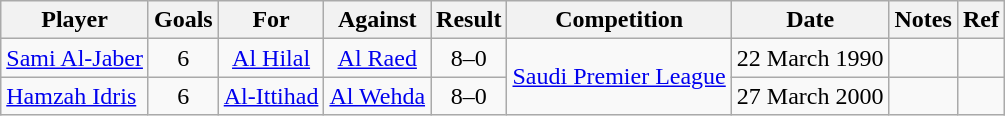<table class="wikitable" style="text-align:center;">
<tr>
<th>Player</th>
<th>Goals</th>
<th>For</th>
<th>Against</th>
<th>Result</th>
<th>Competition</th>
<th>Date</th>
<th>Notes</th>
<th>Ref</th>
</tr>
<tr>
<td align="left"><a href='#'>Sami Al-Jaber</a></td>
<td>6</td>
<td><a href='#'>Al Hilal</a></td>
<td><a href='#'>Al Raed</a></td>
<td>8–0</td>
<td rowspan="2"><a href='#'>Saudi Premier League</a></td>
<td>22 March 1990</td>
<td></td>
<td></td>
</tr>
<tr>
<td align="left"><a href='#'>Hamzah Idris</a></td>
<td>6</td>
<td><a href='#'>Al-Ittihad</a></td>
<td><a href='#'>Al Wehda</a></td>
<td>8–0</td>
<td>27 March 2000</td>
<td></td>
<td></td>
</tr>
</table>
